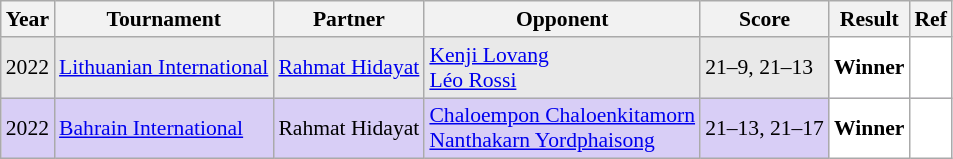<table class="sortable wikitable" style="font-size: 90%;">
<tr>
<th>Year</th>
<th>Tournament</th>
<th>Partner</th>
<th>Opponent</th>
<th>Score</th>
<th>Result</th>
<th>Ref</th>
</tr>
<tr style="background:#E9E9E9">
<td align="center">2022</td>
<td align="left"><a href='#'>Lithuanian International</a></td>
<td align="left"> <a href='#'>Rahmat Hidayat</a></td>
<td align="left"> <a href='#'>Kenji Lovang</a><br> <a href='#'>Léo Rossi</a></td>
<td align="left">21–9, 21–13</td>
<td style="text-align: left; background:white"> <strong>Winner</strong></td>
<td style="text-align:center; background:white"></td>
</tr>
<tr style="background:#D8CEF6">
<td align="center">2022</td>
<td align="left"><a href='#'>Bahrain International</a></td>
<td align="left"> Rahmat Hidayat</td>
<td align="left"> <a href='#'>Chaloempon Chaloenkitamorn</a><br> <a href='#'>Nanthakarn Yordphaisong</a></td>
<td align="left">21–13, 21–17</td>
<td style="text-align: left; background:white"> <strong>Winner</strong></td>
<td style="text-align:center; background:white"></td>
</tr>
</table>
